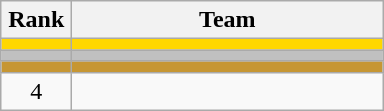<table class="wikitable" style="text-align:center;">
<tr>
<th width=40>Rank</th>
<th width=200>Team</th>
</tr>
<tr bgcolor="gold">
<td></td>
<td style="text-align:left;"></td>
</tr>
<tr bgcolor="silver">
<td></td>
<td style="text-align:left;"></td>
</tr>
<tr bgcolor="#C69633">
<td></td>
<td style="text-align:left;"></td>
</tr>
<tr>
<td>4</td>
<td style="text-align:left;"></td>
</tr>
</table>
